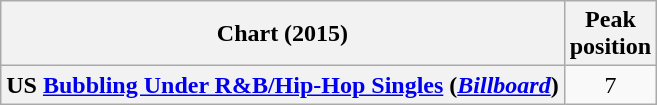<table class="wikitable plainrowheaders sortable" style="text-align:center;">
<tr>
<th scope="col">Chart (2015)</th>
<th scope="col">Peak<br>position</th>
</tr>
<tr>
<th scope="row">US <a href='#'>Bubbling Under R&B/Hip-Hop Singles</a> (<a href='#'><em>Billboard</em></a>)</th>
<td>7</td>
</tr>
</table>
